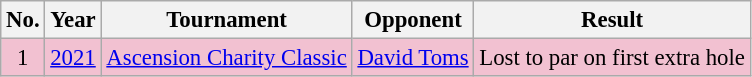<table class="wikitable" style="font-size:95%;">
<tr>
<th>No.</th>
<th>Year</th>
<th>Tournament</th>
<th>Opponent</th>
<th>Result</th>
</tr>
<tr style="background:#F2C1D1;">
<td align=center>1</td>
<td><a href='#'>2021</a></td>
<td><a href='#'>Ascension Charity Classic</a></td>
<td> <a href='#'>David Toms</a></td>
<td>Lost to par on first extra hole</td>
</tr>
</table>
